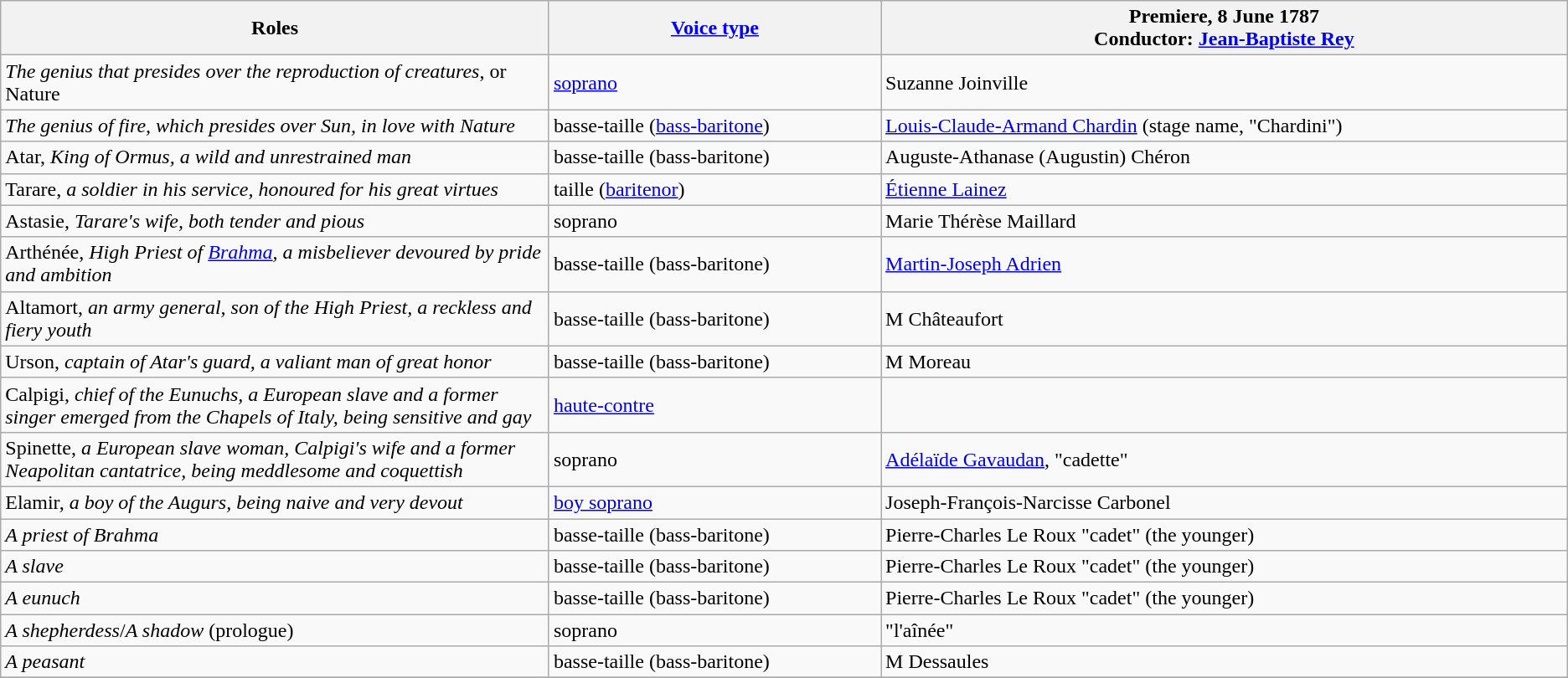<table class="wikitable">
<tr>
<th style="width: 35%;">Roles</th>
<th><a href='#'>Voice type</a></th>
<th>Premiere, 8 June 1787<br>Conductor: <a href='#'>Jean-Baptiste Rey</a></th>
</tr>
<tr>
<td><em>The genius that presides over the reproduction of creatures</em>, or Nature</td>
<td><a href='#'>soprano</a></td>
<td>Suzanne Joinville</td>
</tr>
<tr>
<td><em>The genius of fire, which presides over Sun, in love with Nature</em></td>
<td>basse-taille (<a href='#'>bass-baritone</a>)</td>
<td><a href='#'>Louis-Claude-Armand Chardin</a> (stage name, "Chardini")</td>
</tr>
<tr>
<td>Atar, <em>King of Ormus, a wild and unrestrained man</em></td>
<td>basse-taille (bass-baritone)</td>
<td>Auguste-Athanase (Augustin) Chéron</td>
</tr>
<tr>
<td>Tarare, <em>a soldier in his service, honoured for his great virtues</em></td>
<td>taille (<a href='#'>baritenor</a>)</td>
<td><a href='#'>Étienne Lainez</a></td>
</tr>
<tr>
<td>Astasie, <em>Tarare's wife, both tender and pious</em></td>
<td>soprano</td>
<td>Marie Thérèse Maillard</td>
</tr>
<tr>
<td>Arthénée, <em>High Priest of <a href='#'>Brahma</a>, a misbeliever devoured by pride and ambition</em></td>
<td>basse-taille (bass-baritone)</td>
<td><a href='#'>Martin-Joseph Adrien</a></td>
</tr>
<tr>
<td>Altamort, <em>an army general, son of the High Priest, a reckless and fiery youth</em></td>
<td>basse-taille (bass-baritone)</td>
<td>M Châteaufort</td>
</tr>
<tr>
<td>Urson, <em>captain of Atar's guard, a valiant man of great honor</em></td>
<td>basse-taille (bass-baritone)</td>
<td>M Moreau</td>
</tr>
<tr>
<td>Calpigi, <em>chief of the Eunuchs, a European slave and a former singer emerged from the Chapels of Italy, being sensitive and gay</em></td>
<td><a href='#'>haute-contre</a></td>
<td></td>
</tr>
<tr>
<td>Spinette, <em>a European slave woman, Calpigi's wife and a former Neapolitan cantatrice, being meddlesome and coquettish</em></td>
<td>soprano</td>
<td><a href='#'>Adélaïde Gavaudan</a>, "cadette"</td>
</tr>
<tr>
<td>Elamir, <em>a boy of the Augurs, being naive and very devout</em></td>
<td><a href='#'>boy soprano</a></td>
<td>Joseph-François-Narcisse Carbonel</td>
</tr>
<tr>
<td><em>A priest of Brahma</em></td>
<td>basse-taille (bass-baritone)</td>
<td>Pierre-Charles Le Roux "cadet" (the younger)</td>
</tr>
<tr>
<td><em>A slave</em></td>
<td>basse-taille (bass-baritone)</td>
<td>Pierre-Charles Le Roux "cadet" (the younger)</td>
</tr>
<tr>
<td><em>A eunuch</em></td>
<td>basse-taille (bass-baritone)</td>
<td>Pierre-Charles Le Roux "cadet" (the younger)</td>
</tr>
<tr>
<td><em>A shepherdess</em>/<em>A shadow</em> (prologue)</td>
<td>soprano</td>
<td> "l'aînée"</td>
</tr>
<tr>
<td><em>A peasant</em></td>
<td>basse-taille (bass-baritone)</td>
<td>M Dessaules</td>
</tr>
<tr>
</tr>
</table>
